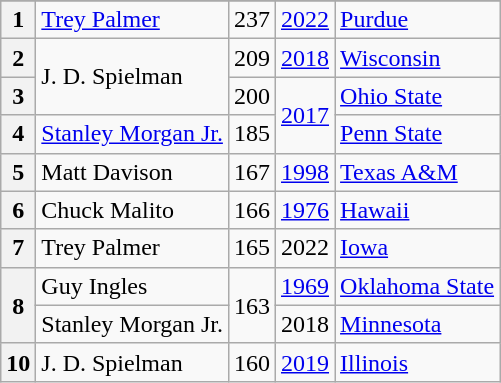<table class=wikitable>
<tr>
</tr>
<tr>
<th>1</th>
<td><a href='#'>Trey Palmer</a></td>
<td>237</td>
<td><a href='#'>2022</a></td>
<td><a href='#'>Purdue</a></td>
</tr>
<tr>
<th>2</th>
<td rowspan=2>J. D. Spielman</td>
<td>209</td>
<td><a href='#'>2018</a></td>
<td><a href='#'>Wisconsin</a></td>
</tr>
<tr>
<th>3</th>
<td>200</td>
<td rowspan=2><a href='#'>2017</a></td>
<td><a href='#'>Ohio State</a></td>
</tr>
<tr>
<th>4</th>
<td><a href='#'>Stanley Morgan Jr.</a></td>
<td>185</td>
<td><a href='#'>Penn State</a></td>
</tr>
<tr>
<th>5</th>
<td>Matt Davison</td>
<td>167</td>
<td><a href='#'>1998</a></td>
<td><a href='#'>Texas A&M</a></td>
</tr>
<tr>
<th>6</th>
<td>Chuck Malito</td>
<td>166</td>
<td><a href='#'>1976</a></td>
<td><a href='#'>Hawaii</a></td>
</tr>
<tr>
<th>7</th>
<td>Trey Palmer</td>
<td>165</td>
<td>2022</td>
<td><a href='#'>Iowa</a></td>
</tr>
<tr>
<th rowspan=2>8</th>
<td>Guy Ingles</td>
<td rowspan=2>163</td>
<td><a href='#'>1969</a></td>
<td><a href='#'>Oklahoma State</a></td>
</tr>
<tr>
<td>Stanley Morgan Jr.</td>
<td>2018</td>
<td><a href='#'>Minnesota</a></td>
</tr>
<tr>
<th>10</th>
<td>J. D. Spielman</td>
<td>160</td>
<td><a href='#'>2019</a></td>
<td><a href='#'>Illinois</a></td>
</tr>
</table>
